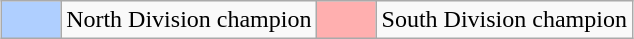<table class="wikitable" style="margin: 0 auto">
<tr>
<td style="background:#AFCFFF; width:2em"></td>
<td>North Division champion</td>
<td style="background:#FFAFAF; width:2em"></td>
<td>South Division champion</td>
</tr>
</table>
